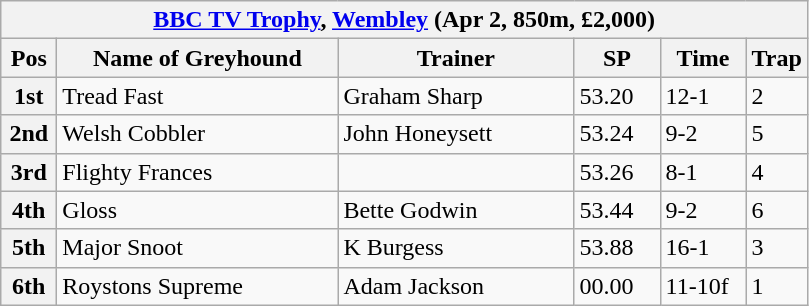<table class="wikitable">
<tr>
<th colspan="6"><a href='#'>BBC TV Trophy</a>, <a href='#'>Wembley</a> (Apr 2, 850m, £2,000)</th>
</tr>
<tr>
<th width=30>Pos</th>
<th width=180>Name of Greyhound</th>
<th width=150>Trainer</th>
<th width=50>SP</th>
<th width=50>Time</th>
<th width=30>Trap</th>
</tr>
<tr>
<th>1st</th>
<td>Tread Fast</td>
<td>Graham Sharp</td>
<td>53.20</td>
<td>12-1</td>
<td>2</td>
</tr>
<tr>
<th>2nd</th>
<td>Welsh Cobbler</td>
<td>John Honeysett</td>
<td>53.24</td>
<td>9-2</td>
<td>5</td>
</tr>
<tr>
<th>3rd</th>
<td>Flighty Frances</td>
<td></td>
<td>53.26</td>
<td>8-1</td>
<td>4</td>
</tr>
<tr>
<th>4th</th>
<td>Gloss</td>
<td>Bette Godwin</td>
<td>53.44</td>
<td>9-2</td>
<td>6</td>
</tr>
<tr>
<th>5th</th>
<td>Major Snoot</td>
<td>K Burgess</td>
<td>53.88</td>
<td>16-1</td>
<td>3</td>
</tr>
<tr>
<th>6th</th>
<td>Roystons Supreme</td>
<td>Adam Jackson</td>
<td>00.00</td>
<td>11-10f</td>
<td>1</td>
</tr>
</table>
